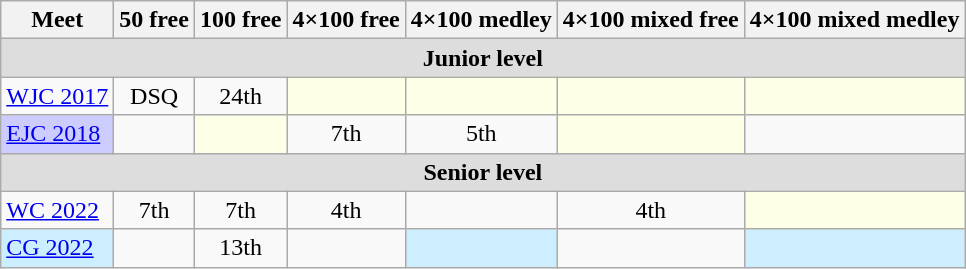<table class="sortable wikitable">
<tr>
<th>Meet</th>
<th class="unsortable">50 free</th>
<th class="unsortable">100 free</th>
<th class="unsortable">4×100 free</th>
<th class="unsortable">4×100 medley</th>
<th class="unsortable">4×100 mixed free</th>
<th class="unsortable">4×100 mixed medley</th>
</tr>
<tr bgcolor="#DDDDDD">
<td colspan="7" align="center"><strong>Junior level</strong></td>
</tr>
<tr>
<td><a href='#'>WJC 2017</a></td>
<td align="center">DSQ</td>
<td align="center">24th</td>
<td style="background:#fdffe7"></td>
<td style="background:#fdffe7"></td>
<td style="background:#fdffe7"></td>
<td style="background:#fdffe7"></td>
</tr>
<tr>
<td style="background:#ccccff"><a href='#'>EJC 2018</a></td>
<td align="center"></td>
<td style="background:#fdffe7"></td>
<td align="center">7th</td>
<td align="center">5th</td>
<td style="background:#fdffe7"></td>
<td align="center"></td>
</tr>
<tr bgcolor="#DDDDDD">
<td colspan="7" align="center"><strong>Senior level</strong></td>
</tr>
<tr>
<td><a href='#'>WC 2022</a></td>
<td align="center">7th</td>
<td align="center">7th</td>
<td align="center">4th</td>
<td align="center"></td>
<td align="center">4th</td>
<td style="background:#fdffe7"></td>
</tr>
<tr>
<td style="background:#cceeff"><a href='#'>CG 2022</a></td>
<td align="center"></td>
<td align="center">13th</td>
<td align="center"></td>
<td style="background:#cceeff"></td>
<td align="center"></td>
<td style="background:#cceeff"></td>
</tr>
</table>
